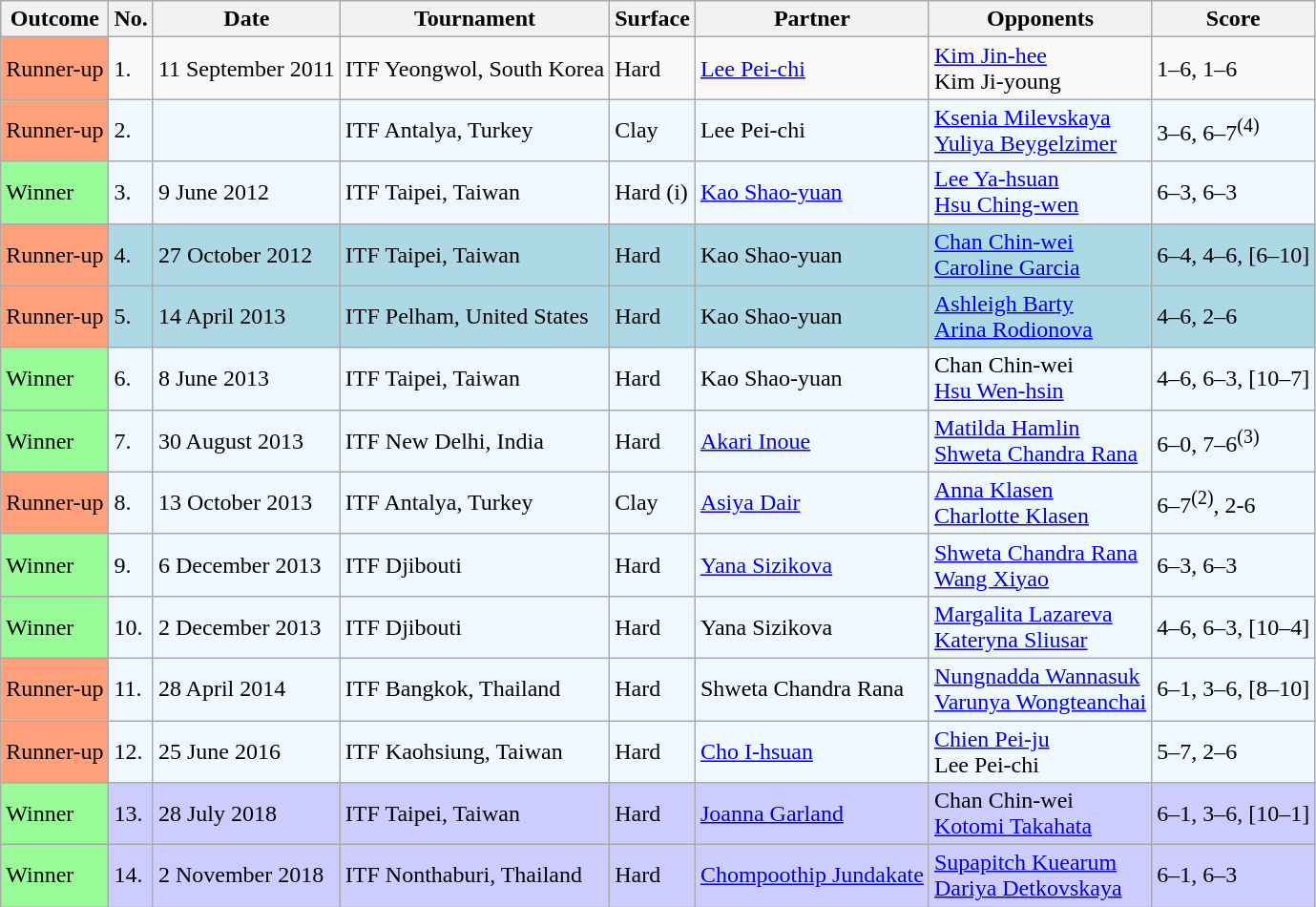<table class="sortable wikitable">
<tr>
<th>Outcome</th>
<th>No.</th>
<th>Date</th>
<th>Tournament</th>
<th>Surface</th>
<th>Partner</th>
<th>Opponents</th>
<th class="unsortable">Score</th>
</tr>
<tr>
<td bgcolor="FFA07A">Runner-up</td>
<td>1.</td>
<td>11 September 2011</td>
<td>ITF Yeongwol, South Korea</td>
<td>Hard</td>
<td> <a href='#'>Lee Pei-chi</a></td>
<td> <a href='#'>Kim Jin-hee</a> <br>  Kim Ji-young</td>
<td>1–6, 1–6</td>
</tr>
<tr style="background:#f0f8ff;">
<td bgcolor="FFA07A">Runner-up</td>
<td>2.</td>
<td></td>
<td>ITF Antalya, Turkey</td>
<td>Clay</td>
<td> Lee Pei-chi</td>
<td> <a href='#'>Ksenia Milevskaya</a> <br>  <a href='#'>Yuliya Beygelzimer</a></td>
<td>3–6, 6–7<sup>(4)</sup></td>
</tr>
<tr style="background:#f0f8ff;">
<td style="background:#98fb98;">Winner</td>
<td>3.</td>
<td>9 June 2012</td>
<td>ITF Taipei, Taiwan</td>
<td>Hard (i)</td>
<td> <a href='#'>Kao Shao-yuan</a></td>
<td> <a href='#'>Lee Ya-hsuan</a> <br>  <a href='#'>Hsu Ching-wen</a></td>
<td>6–3, 6–3</td>
</tr>
<tr style="background:lightblue;">
<td style="background:#ffa07a;">Runner-up</td>
<td>4.</td>
<td>27 October 2012</td>
<td>ITF Taipei, Taiwan</td>
<td>Hard</td>
<td> Kao Shao-yuan</td>
<td> <a href='#'>Chan Chin-wei</a> <br>  <a href='#'>Caroline Garcia</a></td>
<td>6–4, 4–6, [6–10]</td>
</tr>
<tr style="background:lightblue;">
<td style="background:#ffa07a;">Runner-up</td>
<td>5.</td>
<td>14 April 2013</td>
<td>ITF Pelham, United States</td>
<td>Hard</td>
<td> Kao Shao-yuan</td>
<td> <a href='#'>Ashleigh Barty</a> <br>  <a href='#'>Arina Rodionova</a></td>
<td>4–6, 2–6</td>
</tr>
<tr style="background:#f0f8ff;">
<td style="background:#98fb98;">Winner</td>
<td>6.</td>
<td>8 June 2013</td>
<td>ITF Taipei, Taiwan</td>
<td>Hard</td>
<td> Kao Shao-yuan</td>
<td> Chan Chin-wei <br>  <a href='#'>Hsu Wen-hsin</a></td>
<td>4–6, 6–3, [10–7]</td>
</tr>
<tr style="background:#f0f8ff;">
<td style="background:#98fb98;">Winner</td>
<td>7.</td>
<td>30 August 2013</td>
<td>ITF New Delhi, India</td>
<td>Hard</td>
<td> <a href='#'>Akari Inoue</a></td>
<td> <a href='#'>Matilda Hamlin</a> <br>  <a href='#'>Shweta Chandra Rana</a></td>
<td>6–0, 7–6<sup>(3)</sup></td>
</tr>
<tr style="background:#f0f8ff;">
<td style="background:#ffa07a;">Runner-up</td>
<td>8.</td>
<td>13 October 2013</td>
<td>ITF Antalya, Turkey</td>
<td>Clay</td>
<td> <a href='#'>Asiya Dair</a></td>
<td> <a href='#'>Anna Klasen</a> <br>  <a href='#'>Charlotte Klasen</a></td>
<td>6–7<sup>(2)</sup>, 2-6</td>
</tr>
<tr style="background:#f0f8ff;">
<td style="background:#98fb98;">Winner</td>
<td>9.</td>
<td>6 December 2013</td>
<td>ITF Djibouti</td>
<td>Hard</td>
<td> <a href='#'>Yana Sizikova</a></td>
<td> <a href='#'>Shweta Chandra Rana</a> <br>  <a href='#'>Wang Xiyao</a></td>
<td>6–3, 6–3</td>
</tr>
<tr style="background:#f0f8ff;">
<td style="background:#98fb98;">Winner</td>
<td>10.</td>
<td>2 December 2013</td>
<td>ITF Djibouti</td>
<td>Hard</td>
<td> Yana Sizikova</td>
<td> <a href='#'>Margalita Lazareva</a> <br>  <a href='#'>Kateryna Sliusar</a></td>
<td>4–6, 6–3, [10–4]</td>
</tr>
<tr style="background:#f0f8ff;">
<td style="background:#ffa07a;">Runner-up</td>
<td>11.</td>
<td>28 April 2014</td>
<td>ITF Bangkok, Thailand</td>
<td>Hard</td>
<td> Shweta Chandra Rana</td>
<td> <a href='#'>Nungnadda Wannasuk</a> <br>  <a href='#'>Varunya Wongteanchai</a></td>
<td>6–1, 3–6, [8–10]</td>
</tr>
<tr style="background:#f0f8ff;">
<td style="background:#ffa07a;">Runner-up</td>
<td>12.</td>
<td>25 June 2016</td>
<td>ITF Kaohsiung, Taiwan</td>
<td>Hard</td>
<td> <a href='#'>Cho I-hsuan</a></td>
<td> <a href='#'>Chien Pei-ju</a> <br>  Lee Pei-chi</td>
<td>5–7, 2–6</td>
</tr>
<tr style="background:#ccccff;">
<td style="background:#98fb98;">Winner</td>
<td>13.</td>
<td>28 July 2018</td>
<td>ITF Taipei, Taiwan</td>
<td>Hard</td>
<td> <a href='#'>Joanna Garland</a></td>
<td> Chan Chin-wei <br>  <a href='#'>Kotomi Takahata</a></td>
<td>6–1, 3–6, [10–1]</td>
</tr>
<tr style="background:#ccccff;">
<td style="background:#98fb98;">Winner</td>
<td>14.</td>
<td>2 November 2018</td>
<td>ITF Nonthaburi, Thailand</td>
<td>Hard</td>
<td> <a href='#'>Chompoothip Jundakate</a></td>
<td> <a href='#'>Supapitch Kuearum</a> <br>  <a href='#'>Dariya Detkovskaya</a></td>
<td>6–1, 6–3</td>
</tr>
</table>
